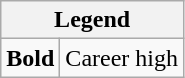<table class="wikitable mw-collapsible mw-collapsed">
<tr>
<th colspan="2">Legend</th>
</tr>
<tr>
<td><strong>Bold</strong></td>
<td>Career high</td>
</tr>
</table>
